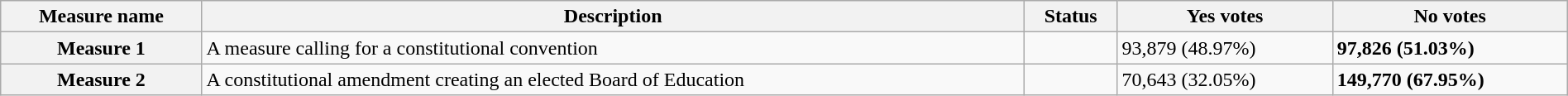<table class="wikitable sortable plainrowheaders" style="width:100%">
<tr>
<th scope="col">Measure name</th>
<th class="unsortable" scope="col">Description</th>
<th scope="col">Status</th>
<th scope="col">Yes votes</th>
<th scope="col">No votes</th>
</tr>
<tr>
<th scope="row">Measure 1</th>
<td>A measure calling for a constitutional convention</td>
<td></td>
<td>93,879 (48.97%)</td>
<td><strong>97,826 (51.03%)</strong></td>
</tr>
<tr>
<th scope="row">Measure 2</th>
<td>A constitutional amendment creating an elected Board of Education</td>
<td></td>
<td>70,643 (32.05%)</td>
<td><strong>149,770 (67.95%)</strong></td>
</tr>
</table>
